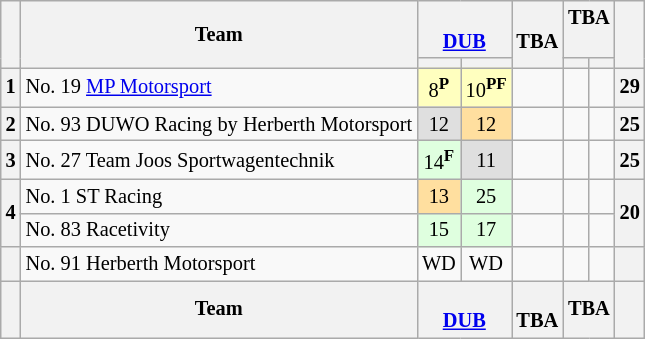<table align=left| class="wikitable" style="font-size: 85%; text-align: center">
<tr valign="top">
<th rowspan=2 valign=middle></th>
<th rowspan=2 valign=middle>Team</th>
<th colspan=2><br><a href='#'>DUB</a></th>
<th rowspan=2><br>TBA</th>
<th colspan=2>TBA</th>
<th rowspan=2 valign=middle>  </th>
</tr>
<tr>
<th></th>
<th></th>
<th></th>
<th></th>
</tr>
<tr>
<th>1</th>
<td align=left> No. 19 <a href='#'>MP Motorsport</a></td>
<td style="background:#FFFFBF;">8<sup><strong>P</strong></sup></td>
<td style="background:#FFFFBF;">10<sup><strong>PF</strong></sup></td>
<td></td>
<td></td>
<td></td>
<th>29</th>
</tr>
<tr>
<th>2</th>
<td align=left> No. 93 DUWO Racing by Herberth Motorsport</td>
<td style="background:#DFDFDF;">12</td>
<td style="background:#FFDF9F;">12</td>
<td></td>
<td></td>
<td></td>
<th>25</th>
</tr>
<tr>
<th>3</th>
<td align=left> No. 27 Team Joos Sportwagentechnik</td>
<td style="background:#DFFFDF;">14<sup><strong>F</strong></sup></td>
<td style="background:#DFDFDF;">11</td>
<td></td>
<td></td>
<td></td>
<th>25</th>
</tr>
<tr>
<th rowspan=2>4</th>
<td align=left> No. 1 ST Racing</td>
<td style="background:#FFDF9F;">13</td>
<td style="background:#DFFFDF;">25</td>
<td></td>
<td></td>
<td></td>
<th rowspan=2>20</th>
</tr>
<tr>
<td align=left> No. 83 Racetivity</td>
<td style="background:#DFFFDF;">15</td>
<td style="background:#DFFFDF;">17</td>
<td></td>
<td></td>
<td></td>
</tr>
<tr>
<th></th>
<td align=left> No. 91 Herberth Motorsport</td>
<td>WD</td>
<td>WD</td>
<td></td>
<td></td>
<td></td>
<th></th>
</tr>
<tr>
<th valign=middle></th>
<th valign=middle>Team</th>
<th colspan=2><br><a href='#'>DUB</a></th>
<th><br>TBA</th>
<th colspan=2>TBA</th>
<th valign=middle>  </th>
</tr>
</table>
